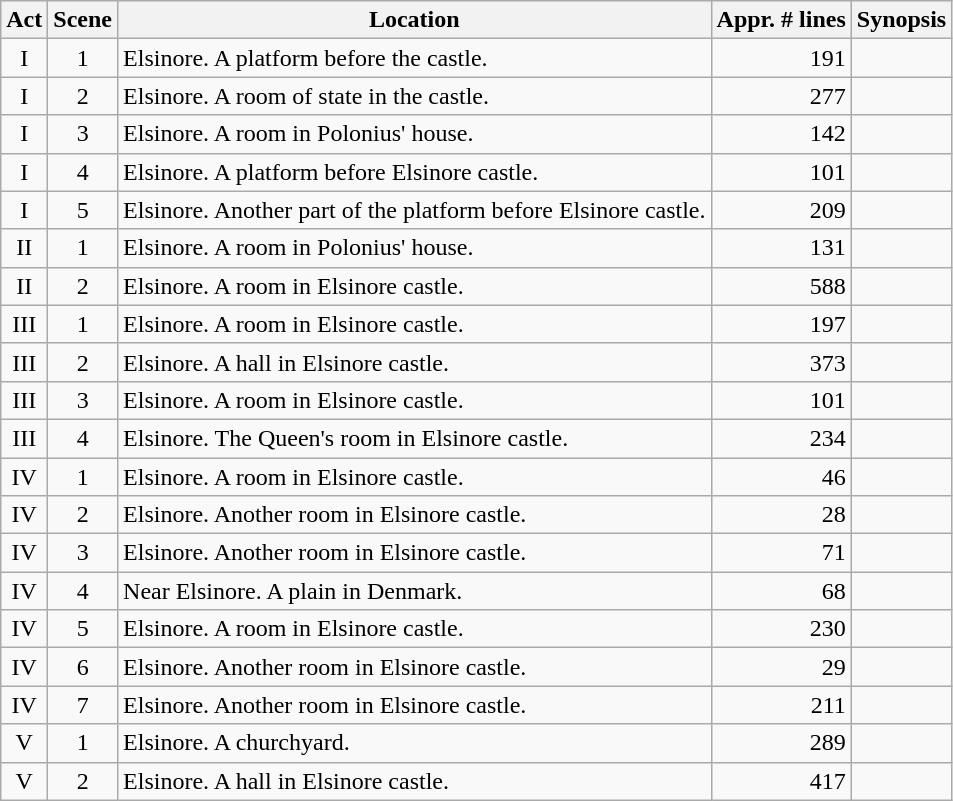<table class="wikitable">
<tr>
<th>Act</th>
<th data-sort-type="number">Scene</th>
<th>Location</th>
<th data-sort-type="number">Appr. # lines</th>
<th>Synopsis</th>
</tr>
<tr>
<td style="text-align:center;">I</td>
<td style="text-align:center;">1</td>
<td>Elsinore. A platform before the castle.</td>
<td style="text-align:right;">191</td>
<td></td>
</tr>
<tr>
<td style="text-align:center;">I</td>
<td style="text-align:center;">2</td>
<td>Elsinore. A room of state in the castle.</td>
<td style="text-align:right;">277</td>
<td></td>
</tr>
<tr>
<td style="text-align:center;">I</td>
<td style="text-align:center;">3</td>
<td>Elsinore. A room in Polonius' house.</td>
<td style="text-align:right;">142</td>
<td></td>
</tr>
<tr>
<td style="text-align:center;">I</td>
<td style="text-align:center;">4</td>
<td>Elsinore. A platform before Elsinore castle.</td>
<td style="text-align:right;">101</td>
<td></td>
</tr>
<tr>
<td style="text-align:center;">I</td>
<td style="text-align:center;">5</td>
<td>Elsinore. Another part of the platform before Elsinore castle.</td>
<td style="text-align:right;">209</td>
<td></td>
</tr>
<tr>
<td style="text-align:center;">II</td>
<td style="text-align:center;">1</td>
<td>Elsinore. A room in Polonius' house.</td>
<td style="text-align:right;">131</td>
<td></td>
</tr>
<tr>
<td style="text-align:center;">II</td>
<td style="text-align:center;">2</td>
<td>Elsinore. A room in Elsinore castle.</td>
<td style="text-align:right;">588</td>
<td></td>
</tr>
<tr>
<td style="text-align:center;">III</td>
<td style="text-align:center;">1</td>
<td>Elsinore. A room in Elsinore castle.</td>
<td style="text-align:right;">197</td>
<td></td>
</tr>
<tr>
<td style="text-align:center;">III</td>
<td style="text-align:center;">2</td>
<td>Elsinore. A hall in Elsinore castle.</td>
<td style="text-align:right;">373</td>
<td></td>
</tr>
<tr>
<td style="text-align:center;">III</td>
<td style="text-align:center;">3</td>
<td>Elsinore. A room in Elsinore castle.</td>
<td style="text-align:right;">101</td>
<td></td>
</tr>
<tr>
<td style="text-align:center;">III</td>
<td style="text-align:center;">4</td>
<td>Elsinore. The Queen's room in Elsinore castle.</td>
<td style="text-align:right;">234</td>
<td></td>
</tr>
<tr>
<td style="text-align:center;">IV</td>
<td style="text-align:center;">1</td>
<td>Elsinore. A room in Elsinore castle.</td>
<td style="text-align:right;">46</td>
<td></td>
</tr>
<tr>
<td style="text-align:center;">IV</td>
<td style="text-align:center;">2</td>
<td>Elsinore. Another room in Elsinore castle.</td>
<td style="text-align:right;">28</td>
<td></td>
</tr>
<tr>
<td style="text-align:center;">IV</td>
<td style="text-align:center;">3</td>
<td>Elsinore. Another room in Elsinore castle.</td>
<td style="text-align:right;">71</td>
<td></td>
</tr>
<tr>
<td style="text-align:center;">IV</td>
<td style="text-align:center;">4</td>
<td>Near Elsinore. A plain in Denmark.</td>
<td style="text-align:right;">68</td>
<td></td>
</tr>
<tr>
<td style="text-align:center;">IV</td>
<td style="text-align:center;">5</td>
<td>Elsinore. A room in Elsinore castle.</td>
<td style="text-align:right;">230</td>
<td></td>
</tr>
<tr>
<td style="text-align:center;">IV</td>
<td style="text-align:center;">6</td>
<td>Elsinore. Another room in Elsinore castle.</td>
<td style="text-align:right;">29</td>
<td></td>
</tr>
<tr>
<td style="text-align:center;">IV</td>
<td style="text-align:center;">7</td>
<td>Elsinore. Another room in Elsinore castle.</td>
<td style="text-align:right;">211</td>
<td></td>
</tr>
<tr>
<td style="text-align:center;">V</td>
<td style="text-align:center;">1</td>
<td>Elsinore. A churchyard.</td>
<td style="text-align:right;">289</td>
<td></td>
</tr>
<tr>
<td style="text-align:center;">V</td>
<td style="text-align:center;">2</td>
<td>Elsinore. A hall in Elsinore castle.</td>
<td style="text-align:right;">417</td>
<td></td>
</tr>
</table>
